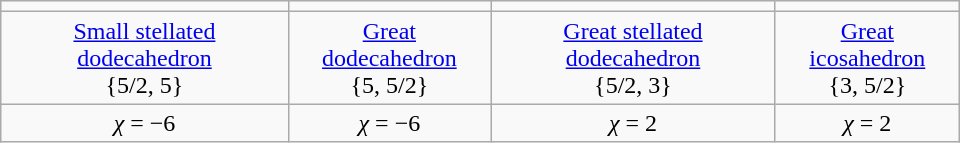<table class="wikitable" width=640>
<tr align=center>
<td></td>
<td></td>
<td></td>
<td></td>
</tr>
<tr align=center>
<td><a href='#'>Small stellated dodecahedron</a><br>{5/2, 5}</td>
<td><a href='#'>Great dodecahedron</a><br>{5, 5/2}</td>
<td><a href='#'>Great stellated dodecahedron</a><br>{5/2, 3}</td>
<td><a href='#'>Great icosahedron</a><br>{3, 5/2}</td>
</tr>
<tr align=center>
<td><em>χ</em> = −6</td>
<td><em>χ</em> = −6</td>
<td><em>χ</em> = 2</td>
<td><em>χ</em> = 2</td>
</tr>
</table>
